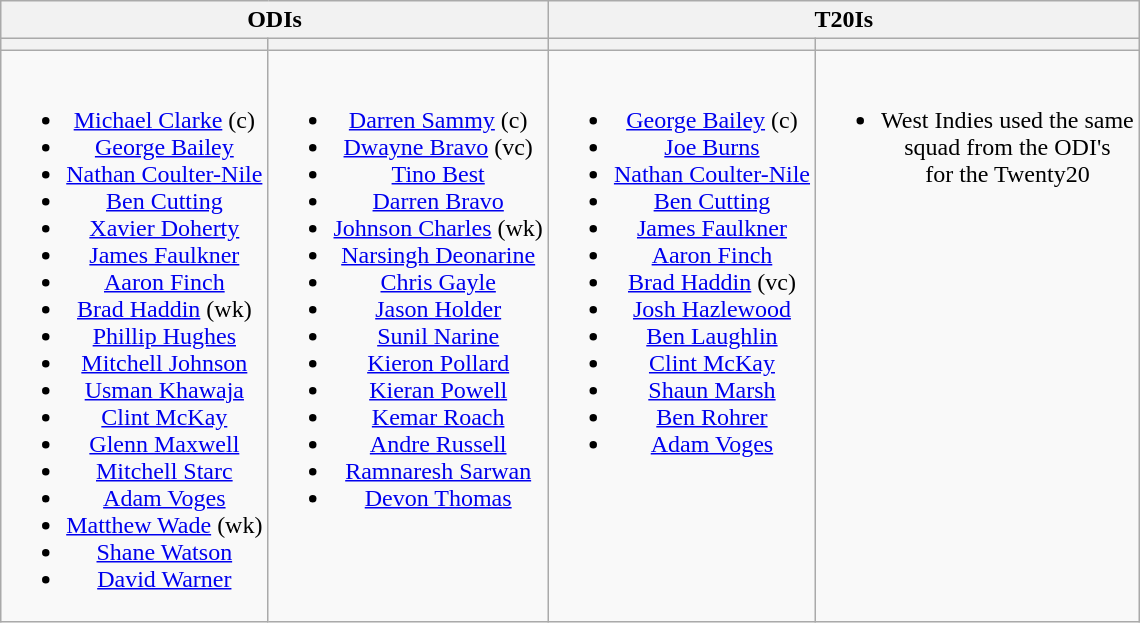<table class="wikitable" style="text-align:center; margin:auto">
<tr>
<th colspan="2">ODIs</th>
<th colspan="2">T20Is</th>
</tr>
<tr>
<th></th>
<th></th>
<th></th>
<th></th>
</tr>
<tr style="vertical-align:top">
<td><br><ul><li><a href='#'>Michael Clarke</a> (c)</li><li><a href='#'>George Bailey</a></li><li><a href='#'>Nathan Coulter-Nile</a></li><li><a href='#'>Ben Cutting</a></li><li><a href='#'>Xavier Doherty</a></li><li><a href='#'>James Faulkner</a></li><li><a href='#'>Aaron Finch</a></li><li><a href='#'>Brad Haddin</a> (wk)</li><li><a href='#'>Phillip Hughes</a></li><li><a href='#'>Mitchell Johnson</a></li><li><a href='#'>Usman Khawaja</a></li><li><a href='#'>Clint McKay</a></li><li><a href='#'>Glenn Maxwell</a></li><li><a href='#'>Mitchell Starc</a></li><li><a href='#'>Adam Voges</a></li><li><a href='#'>Matthew Wade</a> (wk)</li><li><a href='#'>Shane Watson</a></li><li><a href='#'>David Warner</a></li></ul></td>
<td><br><ul><li><a href='#'>Darren Sammy</a> (c)</li><li><a href='#'>Dwayne Bravo</a> (vc)</li><li><a href='#'>Tino Best</a></li><li><a href='#'>Darren Bravo</a></li><li><a href='#'>Johnson Charles</a> (wk)</li><li><a href='#'>Narsingh Deonarine</a></li><li><a href='#'>Chris Gayle</a></li><li><a href='#'>Jason Holder</a></li><li><a href='#'>Sunil Narine</a></li><li><a href='#'>Kieron Pollard</a></li><li><a href='#'>Kieran Powell</a></li><li><a href='#'>Kemar Roach</a></li><li><a href='#'>Andre Russell</a></li><li><a href='#'>Ramnaresh Sarwan</a></li><li><a href='#'>Devon Thomas</a></li></ul></td>
<td><br><ul><li><a href='#'>George Bailey</a> (c)</li><li><a href='#'>Joe Burns</a></li><li><a href='#'>Nathan Coulter-Nile</a></li><li><a href='#'>Ben Cutting</a></li><li><a href='#'>James Faulkner</a></li><li><a href='#'>Aaron Finch</a></li><li><a href='#'>Brad Haddin</a> (vc)</li><li><a href='#'>Josh Hazlewood</a></li><li><a href='#'>Ben Laughlin</a></li><li><a href='#'>Clint McKay</a></li><li><a href='#'>Shaun Marsh</a></li><li><a href='#'>Ben Rohrer</a></li><li><a href='#'>Adam Voges</a></li></ul></td>
<td><br><ul><li>West Indies used the same<br>squad from the ODI's<br>for the Twenty20</li></ul></td>
</tr>
</table>
